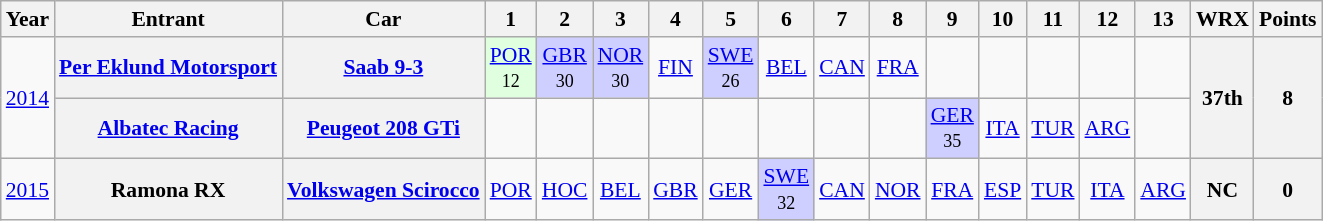<table class="wikitable" border="1" style="text-align:center; font-size:90%;">
<tr valign="top">
<th>Year</th>
<th>Entrant</th>
<th>Car</th>
<th>1</th>
<th>2</th>
<th>3</th>
<th>4</th>
<th>5</th>
<th>6</th>
<th>7</th>
<th>8</th>
<th>9</th>
<th>10</th>
<th>11</th>
<th>12</th>
<th>13</th>
<th>WRX</th>
<th>Points</th>
</tr>
<tr>
<td rowspan=2><a href='#'>2014</a></td>
<th><a href='#'>Per Eklund Motorsport</a></th>
<th><a href='#'>Saab 9-3</a></th>
<td style="background:#DFFFDF;"><a href='#'>POR</a><br><small>12</small></td>
<td style="background:#CFCFFF;"><a href='#'>GBR</a><br><small>30</small></td>
<td style="background:#CFCFFF;"><a href='#'>NOR</a><br><small>30</small></td>
<td><a href='#'>FIN</a><br></td>
<td style="background:#CFCFFF;"><a href='#'>SWE</a><br><small>26</small></td>
<td><a href='#'>BEL</a><br></td>
<td><a href='#'>CAN</a><br></td>
<td><a href='#'>FRA</a><br></td>
<td></td>
<td></td>
<td></td>
<td></td>
<td></td>
<th rowspan=2>37th</th>
<th rowspan=2>8</th>
</tr>
<tr>
<th><a href='#'>Albatec Racing</a></th>
<th><a href='#'>Peugeot 208 GTi</a></th>
<td></td>
<td></td>
<td></td>
<td></td>
<td></td>
<td></td>
<td></td>
<td></td>
<td style="background:#CFCFFF;"><a href='#'>GER</a><br><small>35</small></td>
<td><a href='#'>ITA</a><br></td>
<td><a href='#'>TUR</a><br></td>
<td><a href='#'>ARG</a><br></td>
<td></td>
</tr>
<tr>
<td><a href='#'>2015</a></td>
<th>Ramona RX</th>
<th><a href='#'>Volkswagen Scirocco</a></th>
<td><a href='#'>POR</a><br></td>
<td><a href='#'>HOC</a><br></td>
<td><a href='#'>BEL</a><br></td>
<td><a href='#'>GBR</a><br></td>
<td><a href='#'>GER</a><br></td>
<td style="background:#CFCFFF;"><a href='#'>SWE</a><br><small>32</small></td>
<td><a href='#'>CAN</a><br></td>
<td><a href='#'>NOR</a><br></td>
<td><a href='#'>FRA</a><br></td>
<td><a href='#'>ESP</a><br></td>
<td><a href='#'>TUR</a><br></td>
<td><a href='#'>ITA</a><br></td>
<td><a href='#'>ARG</a><br></td>
<th>NC</th>
<th>0</th>
</tr>
</table>
